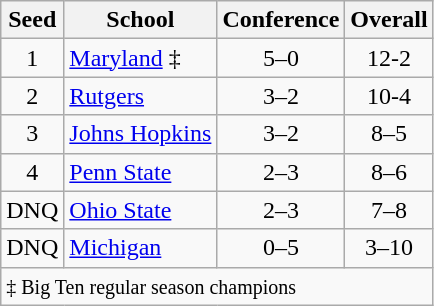<table class="wikitable" style="text-align:center">
<tr>
<th>Seed</th>
<th>School</th>
<th>Conference</th>
<th>Overall</th>
</tr>
<tr>
<td>1</td>
<td align=left><a href='#'>Maryland</a> ‡</td>
<td>5–0</td>
<td>12-2</td>
</tr>
<tr>
<td>2</td>
<td align=left><a href='#'>Rutgers</a></td>
<td>3–2</td>
<td>10-4</td>
</tr>
<tr>
<td>3</td>
<td align=left><a href='#'>Johns Hopkins</a></td>
<td>3–2</td>
<td>8–5</td>
</tr>
<tr>
<td>4</td>
<td align=left><a href='#'>Penn State</a></td>
<td>2–3</td>
<td>8–6</td>
</tr>
<tr>
<td>DNQ</td>
<td align=left><a href='#'>Ohio State</a></td>
<td>2–3</td>
<td>7–8</td>
</tr>
<tr>
<td>DNQ</td>
<td align=left><a href='#'>Michigan</a></td>
<td>0–5</td>
<td>3–10</td>
</tr>
<tr>
<td colspan=4 align=left><small>‡ Big Ten regular season champions</small></td>
</tr>
</table>
